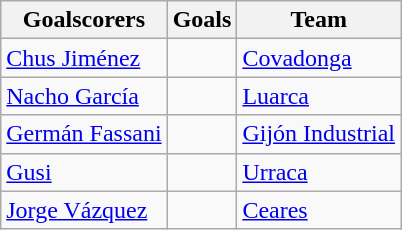<table class="wikitable">
<tr>
<th>Goalscorers</th>
<th>Goals</th>
<th>Team</th>
</tr>
<tr>
<td> <a href='#'>Chus Jiménez</a></td>
<td></td>
<td><a href='#'>Covadonga</a></td>
</tr>
<tr>
<td> <a href='#'>Nacho García</a></td>
<td></td>
<td><a href='#'>Luarca</a></td>
</tr>
<tr>
<td> <a href='#'>Germán Fassani</a></td>
<td></td>
<td><a href='#'>Gijón Industrial</a></td>
</tr>
<tr>
<td> <a href='#'>Gusi</a></td>
<td></td>
<td><a href='#'>Urraca</a></td>
</tr>
<tr>
<td> <a href='#'>Jorge Vázquez</a></td>
<td></td>
<td><a href='#'>Ceares</a></td>
</tr>
</table>
